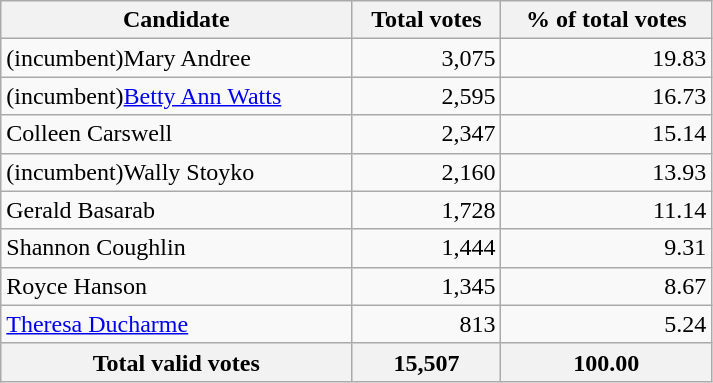<table class="wikitable" width="475">
<tr>
<th align="left">Candidate</th>
<th align="right">Total votes</th>
<th align="right">% of total votes</th>
</tr>
<tr>
<td align="left">(incumbent)Mary Andree</td>
<td align="right">3,075</td>
<td align="right">19.83</td>
</tr>
<tr>
<td align="left">(incumbent)<a href='#'>Betty Ann Watts</a></td>
<td align="right">2,595</td>
<td align="right">16.73</td>
</tr>
<tr>
<td align="left">Colleen Carswell</td>
<td align="right">2,347</td>
<td align="right">15.14</td>
</tr>
<tr>
<td align="left">(incumbent)Wally Stoyko</td>
<td align="right">2,160</td>
<td align="right">13.93</td>
</tr>
<tr>
<td align="left">Gerald Basarab</td>
<td align="right">1,728</td>
<td align="right">11.14</td>
</tr>
<tr>
<td align="left">Shannon Coughlin</td>
<td align="right">1,444</td>
<td align="right">9.31</td>
</tr>
<tr>
<td align="left">Royce Hanson</td>
<td align="right">1,345</td>
<td align="right">8.67</td>
</tr>
<tr>
<td align="left"><a href='#'>Theresa Ducharme</a></td>
<td align="right">813</td>
<td align="right">5.24</td>
</tr>
<tr bgcolor="#EEEEEE">
<th align="left">Total valid votes</th>
<th align="right">15,507</th>
<th align="right">100.00</th>
</tr>
</table>
